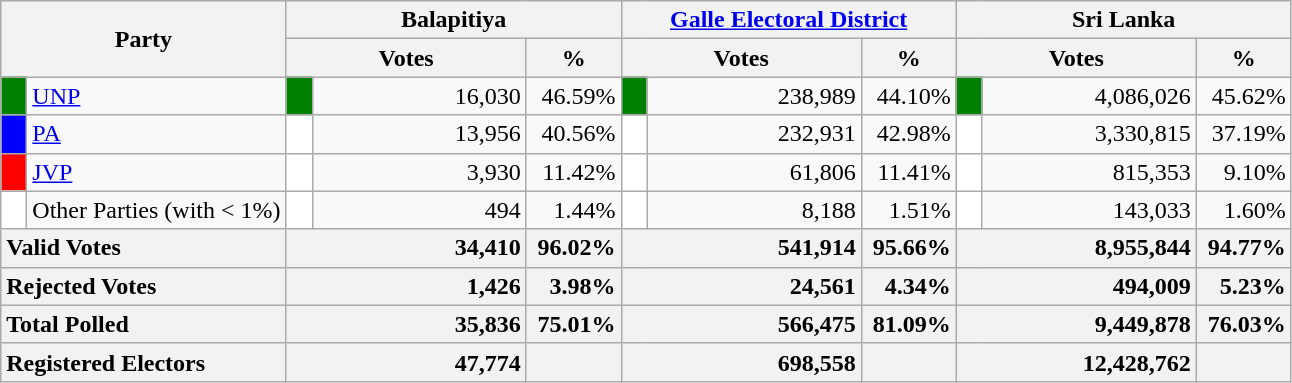<table class="wikitable">
<tr>
<th colspan="2" width="144px"rowspan="2">Party</th>
<th colspan="3" width="216px">Balapitiya</th>
<th colspan="3" width="216px"><a href='#'>Galle Electoral District</a></th>
<th colspan="3" width="216px">Sri Lanka</th>
</tr>
<tr>
<th colspan="2" width="144px">Votes</th>
<th>%</th>
<th colspan="2" width="144px">Votes</th>
<th>%</th>
<th colspan="2" width="144px">Votes</th>
<th>%</th>
</tr>
<tr>
<td style="background-color:green;" width="10px"></td>
<td style="text-align:left;"><a href='#'>UNP</a></td>
<td style="background-color:green;" width="10px"></td>
<td style="text-align:right;">16,030</td>
<td style="text-align:right;">46.59%</td>
<td style="background-color:green;" width="10px"></td>
<td style="text-align:right;">238,989</td>
<td style="text-align:right;">44.10%</td>
<td style="background-color:green;" width="10px"></td>
<td style="text-align:right;">4,086,026</td>
<td style="text-align:right;">45.62%</td>
</tr>
<tr>
<td style="background-color:blue;" width="10px"></td>
<td style="text-align:left;"><a href='#'>PA</a></td>
<td style="background-color:white;" width="10px"></td>
<td style="text-align:right;">13,956</td>
<td style="text-align:right;">40.56%</td>
<td style="background-color:white;" width="10px"></td>
<td style="text-align:right;">232,931</td>
<td style="text-align:right;">42.98%</td>
<td style="background-color:white;" width="10px"></td>
<td style="text-align:right;">3,330,815</td>
<td style="text-align:right;">37.19%</td>
</tr>
<tr>
<td style="background-color:red;" width="10px"></td>
<td style="text-align:left;"><a href='#'>JVP</a></td>
<td style="background-color:white;" width="10px"></td>
<td style="text-align:right;">3,930</td>
<td style="text-align:right;">11.42%</td>
<td style="background-color:white;" width="10px"></td>
<td style="text-align:right;">61,806</td>
<td style="text-align:right;">11.41%</td>
<td style="background-color:white;" width="10px"></td>
<td style="text-align:right;">815,353</td>
<td style="text-align:right;">9.10%</td>
</tr>
<tr>
<td style="background-color:white;" width="10px"></td>
<td style="text-align:left;">Other Parties (with < 1%)</td>
<td style="background-color:white;" width="10px"></td>
<td style="text-align:right;">494</td>
<td style="text-align:right;">1.44%</td>
<td style="background-color:white;" width="10px"></td>
<td style="text-align:right;">8,188</td>
<td style="text-align:right;">1.51%</td>
<td style="background-color:white;" width="10px"></td>
<td style="text-align:right;">143,033</td>
<td style="text-align:right;">1.60%</td>
</tr>
<tr>
<th colspan="2" width="144px"style="text-align:left;">Valid Votes</th>
<th style="text-align:right;"colspan="2" width="144px">34,410</th>
<th style="text-align:right;">96.02%</th>
<th style="text-align:right;"colspan="2" width="144px">541,914</th>
<th style="text-align:right;">95.66%</th>
<th style="text-align:right;"colspan="2" width="144px">8,955,844</th>
<th style="text-align:right;">94.77%</th>
</tr>
<tr>
<th colspan="2" width="144px"style="text-align:left;">Rejected Votes</th>
<th style="text-align:right;"colspan="2" width="144px">1,426</th>
<th style="text-align:right;">3.98%</th>
<th style="text-align:right;"colspan="2" width="144px">24,561</th>
<th style="text-align:right;">4.34%</th>
<th style="text-align:right;"colspan="2" width="144px">494,009</th>
<th style="text-align:right;">5.23%</th>
</tr>
<tr>
<th colspan="2" width="144px"style="text-align:left;">Total Polled</th>
<th style="text-align:right;"colspan="2" width="144px">35,836</th>
<th style="text-align:right;">75.01%</th>
<th style="text-align:right;"colspan="2" width="144px">566,475</th>
<th style="text-align:right;">81.09%</th>
<th style="text-align:right;"colspan="2" width="144px">9,449,878</th>
<th style="text-align:right;">76.03%</th>
</tr>
<tr>
<th colspan="2" width="144px"style="text-align:left;">Registered Electors</th>
<th style="text-align:right;"colspan="2" width="144px">47,774</th>
<th></th>
<th style="text-align:right;"colspan="2" width="144px">698,558</th>
<th></th>
<th style="text-align:right;"colspan="2" width="144px">12,428,762</th>
<th></th>
</tr>
</table>
